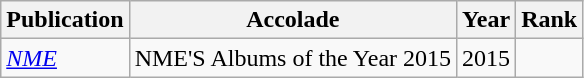<table class="sortable wikitable">
<tr>
<th>Publication</th>
<th>Accolade</th>
<th>Year</th>
<th>Rank</th>
</tr>
<tr>
<td><em><a href='#'>NME</a></em></td>
<td>NME'S Albums of the Year 2015</td>
<td>2015</td>
<td></td>
</tr>
</table>
